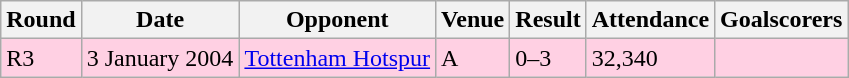<table class="wikitable">
<tr>
<th>Round</th>
<th>Date</th>
<th>Opponent</th>
<th>Venue</th>
<th>Result</th>
<th>Attendance</th>
<th>Goalscorers</th>
</tr>
<tr style="background-color: #ffd0e3;">
<td>R3</td>
<td>3 January 2004</td>
<td><a href='#'>Tottenham Hotspur</a></td>
<td>A</td>
<td>0–3</td>
<td>32,340</td>
<td></td>
</tr>
</table>
